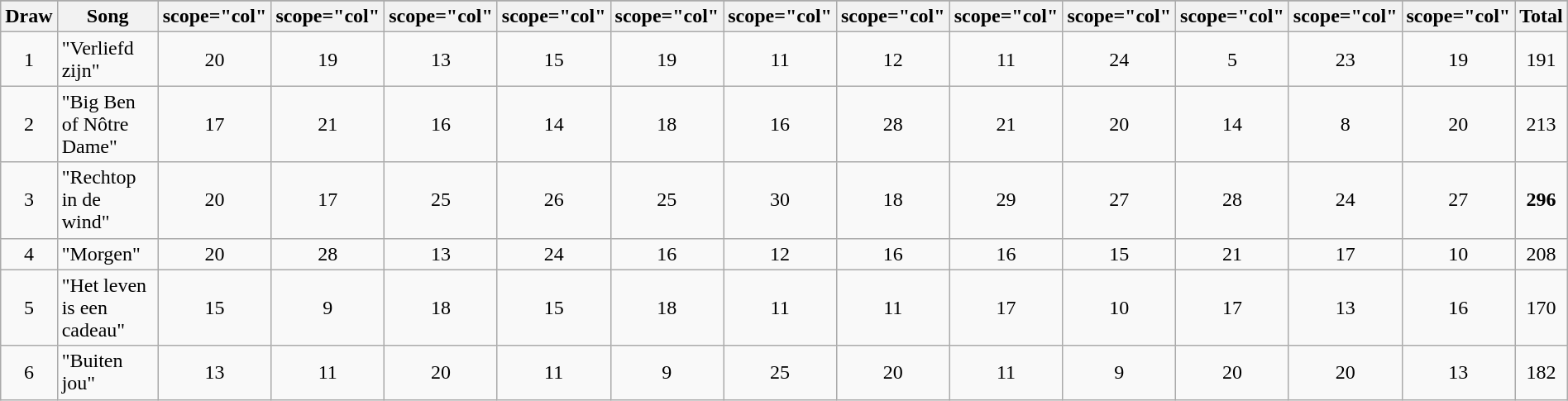<table class="wikitable plainrowheaders" style="margin: 1em auto 1em auto; text-align:center;">
<tr>
</tr>
<tr>
<th scope="col">Draw</th>
<th scope="col">Song</th>
<th>scope="col" </th>
<th>scope="col" </th>
<th>scope="col" </th>
<th>scope="col" </th>
<th>scope="col" </th>
<th>scope="col" </th>
<th>scope="col" </th>
<th>scope="col" </th>
<th>scope="col" </th>
<th>scope="col" </th>
<th>scope="col" </th>
<th>scope="col" </th>
<th scope="col">Total</th>
</tr>
<tr>
<td>1</td>
<td align="left">"Verliefd zijn"</td>
<td>20</td>
<td>19</td>
<td>13</td>
<td>15</td>
<td>19</td>
<td>11</td>
<td>12</td>
<td>11</td>
<td>24</td>
<td>5</td>
<td>23</td>
<td>19</td>
<td>191</td>
</tr>
<tr>
<td>2</td>
<td align="left">"Big Ben of Nôtre Dame"</td>
<td>17</td>
<td>21</td>
<td>16</td>
<td>14</td>
<td>18</td>
<td>16</td>
<td>28</td>
<td>21</td>
<td>20</td>
<td>14</td>
<td>8</td>
<td>20</td>
<td>213</td>
</tr>
<tr>
<td>3</td>
<td align="left">"Rechtop in de wind"</td>
<td>20</td>
<td>17</td>
<td>25</td>
<td>26</td>
<td>25</td>
<td>30</td>
<td>18</td>
<td>29</td>
<td>27</td>
<td>28</td>
<td>24</td>
<td>27</td>
<td><strong>296</strong></td>
</tr>
<tr>
<td>4</td>
<td align="left">"Morgen"</td>
<td>20</td>
<td>28</td>
<td>13</td>
<td>24</td>
<td>16</td>
<td>12</td>
<td>16</td>
<td>16</td>
<td>15</td>
<td>21</td>
<td>17</td>
<td>10</td>
<td>208</td>
</tr>
<tr>
<td>5</td>
<td align="left">"Het leven is een cadeau"</td>
<td>15</td>
<td>9</td>
<td>18</td>
<td>15</td>
<td>18</td>
<td>11</td>
<td>11</td>
<td>17</td>
<td>10</td>
<td>17</td>
<td>13</td>
<td>16</td>
<td>170</td>
</tr>
<tr>
<td>6</td>
<td align="left">"Buiten jou"</td>
<td>13</td>
<td>11</td>
<td>20</td>
<td>11</td>
<td>9</td>
<td>25</td>
<td>20</td>
<td>11</td>
<td>9</td>
<td>20</td>
<td>20</td>
<td>13</td>
<td>182</td>
</tr>
</table>
